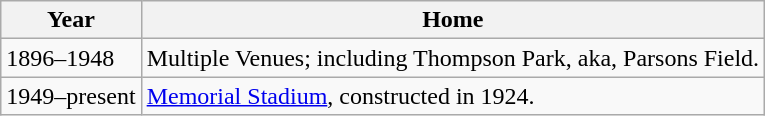<table class="wikitable">
<tr>
<th>Year</th>
<th>Home</th>
</tr>
<tr>
<td>1896–1948</td>
<td>Multiple Venues; including Thompson Park, aka, Parsons Field.</td>
</tr>
<tr>
<td>1949–present</td>
<td><a href='#'>Memorial Stadium</a>, constructed in 1924.</td>
</tr>
</table>
